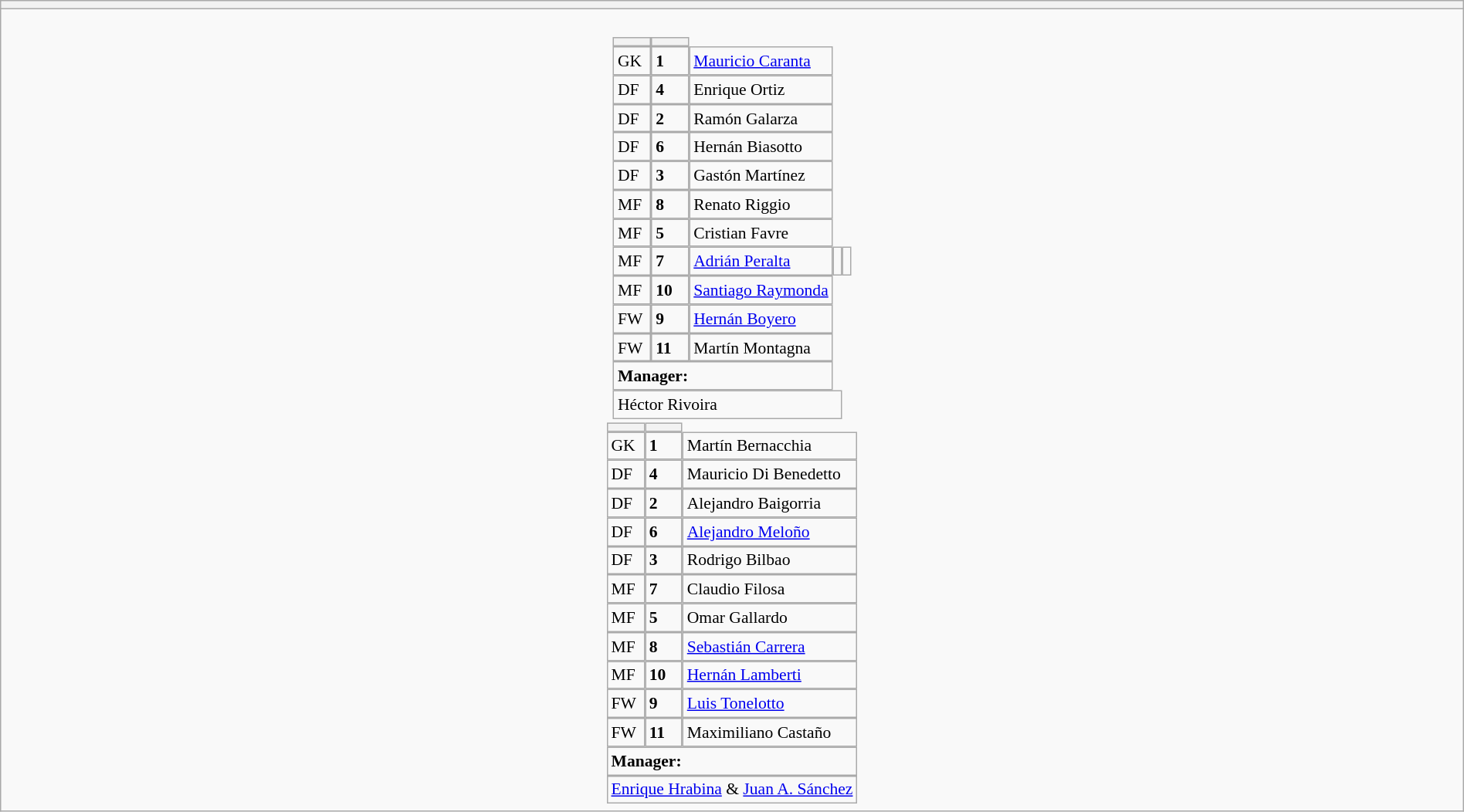<table style="width:100%" class="wikitable collapsible collapsed">
<tr>
<th></th>
</tr>
<tr>
<td><br>






<table style="font-size:90%; margin:0.2em auto;" cellspacing="0" cellpadding="0">
<tr>
<th width="25"></th>
<th width="25"></th>
</tr>
<tr>
<td>GK</td>
<td><strong>1</strong></td>
<td> <a href='#'>Mauricio Caranta</a></td>
</tr>
<tr>
<td>DF</td>
<td><strong>4</strong></td>
<td> Enrique Ortiz</td>
</tr>
<tr>
<td>DF</td>
<td><strong>2</strong></td>
<td> Ramón Galarza</td>
</tr>
<tr>
<td>DF</td>
<td><strong>6</strong></td>
<td> Hernán Biasotto</td>
</tr>
<tr>
<td>DF</td>
<td><strong>3</strong></td>
<td> Gastón Martínez</td>
</tr>
<tr>
<td>MF</td>
<td><strong>8</strong></td>
<td> Renato Riggio</td>
</tr>
<tr>
<td>MF</td>
<td><strong>5</strong></td>
<td> Cristian Favre</td>
</tr>
<tr>
<td>MF</td>
<td><strong>7</strong></td>
<td> <a href='#'>Adrián Peralta</a></td>
<td></td>
<td> </td>
</tr>
<tr>
<td>MF</td>
<td><strong>10</strong></td>
<td> <a href='#'>Santiago Raymonda</a></td>
</tr>
<tr>
<td>FW</td>
<td><strong>9</strong></td>
<td> <a href='#'>Hernán Boyero</a></td>
</tr>
<tr>
<td>FW</td>
<td><strong>11</strong></td>
<td> Martín Montagna</td>
</tr>
<tr>
<td colspan=3><strong>Manager:</strong></td>
</tr>
<tr>
<td colspan=4> Héctor Rivoira</td>
</tr>
</table>
<table cellspacing="0" cellpadding="0" style="font-size:90%; margin:0.2em auto;">
<tr>
<th width="25"></th>
<th width="25"></th>
</tr>
<tr>
<td>GK</td>
<td><strong>1</strong></td>
<td> Martín Bernacchia</td>
</tr>
<tr>
<td>DF</td>
<td><strong>4</strong></td>
<td> Mauricio Di Benedetto</td>
</tr>
<tr>
<td>DF</td>
<td><strong>2</strong></td>
<td> Alejandro Baigorria</td>
</tr>
<tr>
<td>DF</td>
<td><strong>6</strong></td>
<td> <a href='#'>Alejandro Meloño</a></td>
</tr>
<tr>
<td>DF</td>
<td><strong>3</strong></td>
<td> Rodrigo Bilbao</td>
</tr>
<tr>
<td>MF</td>
<td><strong>7</strong></td>
<td> Claudio Filosa</td>
</tr>
<tr>
<td>MF</td>
<td><strong>5</strong></td>
<td> Omar Gallardo</td>
</tr>
<tr>
<td>MF</td>
<td><strong>8</strong></td>
<td> <a href='#'>Sebastián Carrera</a></td>
</tr>
<tr>
<td>MF</td>
<td><strong>10</strong></td>
<td> <a href='#'>Hernán Lamberti</a></td>
</tr>
<tr>
<td>FW</td>
<td><strong>9</strong></td>
<td> <a href='#'>Luis Tonelotto</a></td>
</tr>
<tr>
<td>FW</td>
<td><strong>11</strong></td>
<td> Maximiliano Castaño</td>
</tr>
<tr>
<td colspan=3><strong>Manager:</strong></td>
</tr>
<tr>
<td colspan=4> <a href='#'>Enrique Hrabina</a> & <a href='#'>Juan A. Sánchez</a></td>
</tr>
</table>
</td>
</tr>
</table>
